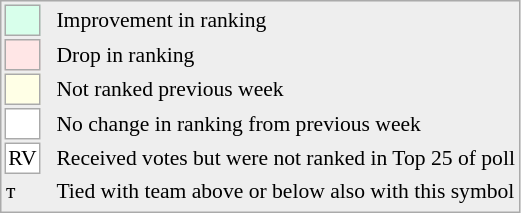<table style="font-size:90%; border:1px solid #aaa; white-space:nowrap; background:#eee;">
<tr>
<td style="background:#d8ffeb; width:20px; border:1px solid #aaa;"> </td>
<td rowspan=6> </td>
<td>Improvement in ranking</td>
</tr>
<tr>
<td style="background:#ffe6e6; width:20px; border:1px solid #aaa;"> </td>
<td>Drop in ranking</td>
</tr>
<tr>
<td style="background:#ffffe6; width:20px; border:1px solid #aaa;"> </td>
<td>Not ranked previous week</td>
</tr>
<tr>
<td style="background:#fff; width:20px; border:1px solid #aaa;"> </td>
<td>No change in ranking from previous week</td>
</tr>
<tr>
<td style="text-align:center; width:20px; border:1px solid #aaa; background:white;">RV</td>
<td>Received votes but were not ranked in Top 25 of poll</td>
</tr>
<tr>
<td>т</td>
<td>Tied with team above or below also with this symbol</td>
</tr>
<tr>
</tr>
</table>
